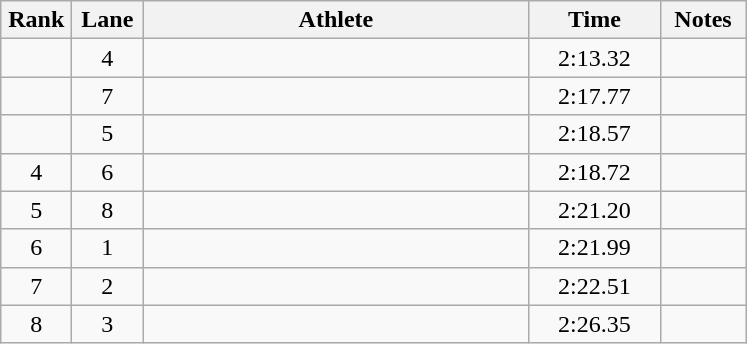<table class="wikitable sortable" style="text-align:center">
<tr>
<th width=40>Rank</th>
<th width=40>Lane</th>
<th width=250>Athlete</th>
<th width=80>Time</th>
<th width=50>Notes</th>
</tr>
<tr>
<td></td>
<td>4</td>
<td align=left></td>
<td>2:13.32</td>
<td></td>
</tr>
<tr>
<td></td>
<td>7</td>
<td align=left></td>
<td>2:17.77</td>
<td></td>
</tr>
<tr>
<td></td>
<td>5</td>
<td align=left></td>
<td>2:18.57</td>
<td></td>
</tr>
<tr>
<td>4</td>
<td>6</td>
<td align=left></td>
<td>2:18.72</td>
<td></td>
</tr>
<tr>
<td>5</td>
<td>8</td>
<td align=left></td>
<td>2:21.20</td>
<td></td>
</tr>
<tr>
<td>6</td>
<td>1</td>
<td align=left></td>
<td>2:21.99</td>
<td></td>
</tr>
<tr>
<td>7</td>
<td>2</td>
<td align=left></td>
<td>2:22.51</td>
<td></td>
</tr>
<tr>
<td>8</td>
<td>3</td>
<td align=left></td>
<td>2:26.35</td>
<td></td>
</tr>
</table>
